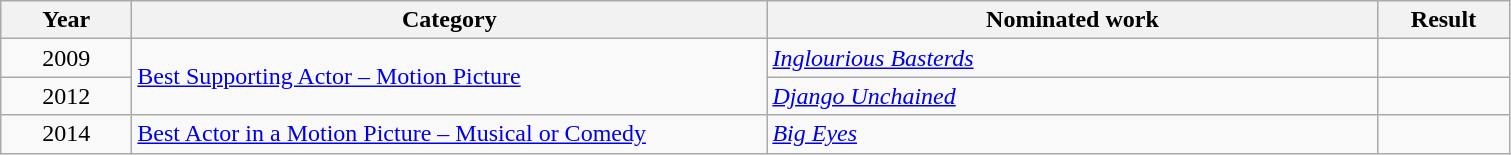<table class=wikitable>
<tr>
<th scope="col" style="width:5em;">Year</th>
<th scope="col" style="width:26em;">Category</th>
<th scope="col" style="width:25em;">Nominated work</th>
<th scope="col" style="width:5em;">Result</th>
</tr>
<tr>
<td style="text-align:center;">2009</td>
<td rowspan=2><a href='#'>Best Supporting Actor – Motion Picture</a></td>
<td><em><a href='#'>Inglourious Basterds</a></em></td>
<td></td>
</tr>
<tr>
<td style="text-align:center;">2012</td>
<td><em><a href='#'>Django Unchained</a></em></td>
<td></td>
</tr>
<tr>
<td style="text-align:center;">2014</td>
<td><a href='#'>Best Actor in a Motion Picture – Musical or Comedy</a></td>
<td><em><a href='#'>Big Eyes</a></em></td>
<td></td>
</tr>
</table>
